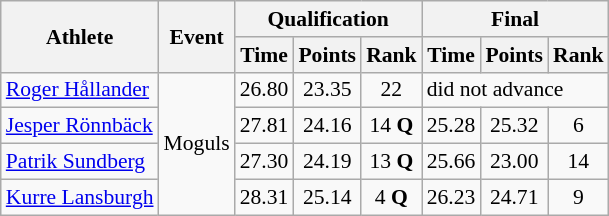<table class="wikitable" style="font-size:90%">
<tr>
<th rowspan="2">Athlete</th>
<th rowspan="2">Event</th>
<th colspan="3">Qualification</th>
<th colspan="3">Final</th>
</tr>
<tr>
<th>Time</th>
<th>Points</th>
<th>Rank</th>
<th>Time</th>
<th>Points</th>
<th>Rank</th>
</tr>
<tr>
<td><a href='#'>Roger Hållander</a></td>
<td rowspan="4">Moguls</td>
<td align="center">26.80</td>
<td align="center">23.35</td>
<td align="center">22</td>
<td colspan="3">did not advance</td>
</tr>
<tr>
<td><a href='#'>Jesper Rönnbäck</a></td>
<td align="center">27.81</td>
<td align="center">24.16</td>
<td align="center">14 <strong>Q</strong></td>
<td align="center">25.28</td>
<td align="center">25.32</td>
<td align="center">6</td>
</tr>
<tr>
<td><a href='#'>Patrik Sundberg</a></td>
<td align="center">27.30</td>
<td align="center">24.19</td>
<td align="center">13 <strong>Q</strong></td>
<td align="center">25.66</td>
<td align="center">23.00</td>
<td align="center">14</td>
</tr>
<tr>
<td><a href='#'>Kurre Lansburgh</a></td>
<td align="center">28.31</td>
<td align="center">25.14</td>
<td align="center">4 <strong>Q</strong></td>
<td align="center">26.23</td>
<td align="center">24.71</td>
<td align="center">9</td>
</tr>
</table>
